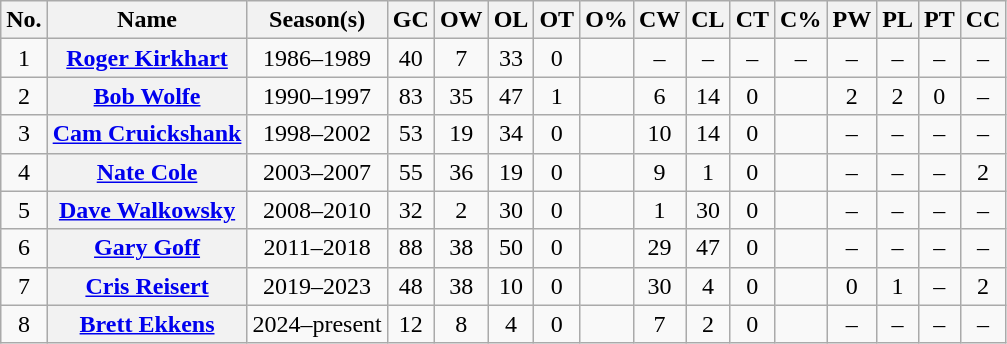<table class="wikitable sortable plainrowheaders" style="text-align:center">
<tr>
<th scope="col" class="unsortable">No.</th>
<th scope="col">Name</th>
<th scope="col">Season(s)</th>
<th scope="col">GC</th>
<th scope="col">OW</th>
<th scope="col">OL</th>
<th scope="col">OT</th>
<th scope="col">O%</th>
<th scope="col">CW</th>
<th scope="col">CL</th>
<th scope="col">CT</th>
<th scope="col">C%</th>
<th scope="col">PW</th>
<th scope="col">PL</th>
<th scope="col">PT</th>
<th scope="col">CC</th>
</tr>
<tr>
<td>1</td>
<th scope="row"><a href='#'>Roger Kirkhart</a></th>
<td>1986–1989</td>
<td>40</td>
<td>7</td>
<td>33</td>
<td>0</td>
<td></td>
<td>–</td>
<td>–</td>
<td>–</td>
<td>–</td>
<td>–</td>
<td>–</td>
<td>–</td>
<td>–</td>
</tr>
<tr>
<td>2</td>
<th scope="row"><a href='#'>Bob Wolfe</a></th>
<td>1990–1997</td>
<td>83</td>
<td>35</td>
<td>47</td>
<td>1</td>
<td></td>
<td>6</td>
<td>14</td>
<td>0</td>
<td></td>
<td>2</td>
<td>2</td>
<td>0</td>
<td>–</td>
</tr>
<tr>
<td>3</td>
<th scope="row"><a href='#'>Cam Cruickshank</a></th>
<td>1998–2002</td>
<td>53</td>
<td>19</td>
<td>34</td>
<td>0</td>
<td></td>
<td>10</td>
<td>14</td>
<td>0</td>
<td></td>
<td>–</td>
<td>–</td>
<td>–</td>
<td>–</td>
</tr>
<tr>
<td>4</td>
<th scope="row"><a href='#'>Nate Cole</a></th>
<td>2003–2007</td>
<td>55</td>
<td>36</td>
<td>19</td>
<td>0</td>
<td></td>
<td>9</td>
<td>1</td>
<td>0</td>
<td></td>
<td>–</td>
<td>–</td>
<td>–</td>
<td>2</td>
</tr>
<tr>
<td>5</td>
<th scope="row"><a href='#'>Dave Walkowsky</a></th>
<td>2008–2010</td>
<td>32</td>
<td>2</td>
<td>30</td>
<td>0</td>
<td></td>
<td>1</td>
<td>30</td>
<td>0</td>
<td></td>
<td>–</td>
<td>–</td>
<td>–</td>
<td>–</td>
</tr>
<tr>
<td>6</td>
<th scope="row"><a href='#'>Gary Goff</a></th>
<td>2011–2018</td>
<td>88</td>
<td>38</td>
<td>50</td>
<td>0</td>
<td></td>
<td>29</td>
<td>47</td>
<td>0</td>
<td></td>
<td>–</td>
<td>–</td>
<td>–</td>
<td>–</td>
</tr>
<tr>
<td>7</td>
<th scope="row"><a href='#'>Cris Reisert</a></th>
<td>2019–2023</td>
<td>48</td>
<td>38</td>
<td>10</td>
<td>0</td>
<td></td>
<td>30</td>
<td>4</td>
<td>0</td>
<td></td>
<td>0</td>
<td>1</td>
<td>–</td>
<td>2</td>
</tr>
<tr>
<td>8</td>
<th scope="row"><a href='#'>Brett Ekkens</a></th>
<td>2024–present</td>
<td>12</td>
<td>8</td>
<td>4</td>
<td>0</td>
<td></td>
<td>7</td>
<td>2</td>
<td>0</td>
<td></td>
<td>–</td>
<td>–</td>
<td>–</td>
<td>–</td>
</tr>
</table>
